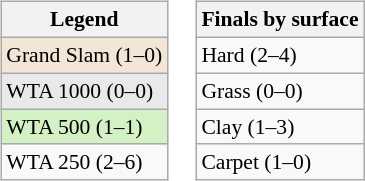<table>
<tr valign=top>
<td><br><table class="wikitable" style="font-size:90%;">
<tr>
<th>Legend</th>
</tr>
<tr>
<td style="background:#f3e6d7;">Grand Slam (1–0)</td>
</tr>
<tr>
<td style="background:#e9e9e9;">WTA 1000 (0–0)</td>
</tr>
<tr>
<td style="background:#d4f1c5;">WTA 500 (1–1)</td>
</tr>
<tr>
<td>WTA 250 (2–6)</td>
</tr>
</table>
</td>
<td><br><table class="wikitable" style="font-size:90%;">
<tr>
<th>Finals by surface</th>
</tr>
<tr>
<td>Hard (2–4)</td>
</tr>
<tr>
<td>Grass (0–0)</td>
</tr>
<tr>
<td>Clay (1–3)</td>
</tr>
<tr>
<td>Carpet (1–0)</td>
</tr>
</table>
</td>
</tr>
</table>
